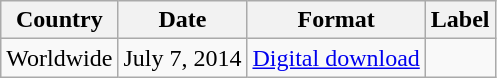<table class="wikitable">
<tr>
<th>Country</th>
<th>Date</th>
<th>Format</th>
<th>Label</th>
</tr>
<tr>
<td>Worldwide</td>
<td>July 7, 2014</td>
<td><a href='#'>Digital download</a></td>
<td></td>
</tr>
</table>
